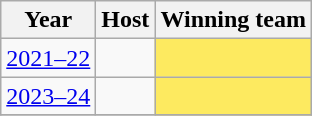<table class="unsortable wikitable sticky-header static-row-numbers col1left col4left" >
<tr>
<th>Year</th>
<th>Host</th>
<th>Winning team</th>
</tr>
<tr>
<td><a href='#'>2021–22</a></td>
<td></td>
<td style="background:#fdea60"></td>
</tr>
<tr>
<td><a href='#'>2023–24</a></td>
<td></td>
<td style="background:#fdea60"></td>
</tr>
<tr>
</tr>
</table>
